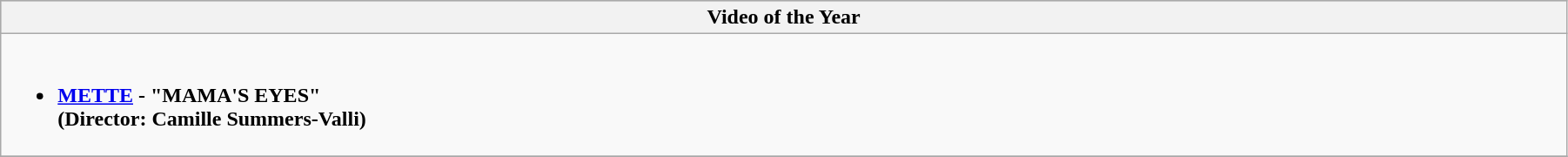<table class="wikitable" style="width:95%">
<tr bgcolor="#bebebe">
<th width="100%">Video of the Year</th>
</tr>
<tr>
<td valign="top"><br><ul><li><strong><a href='#'>METTE</a> - "MAMA'S EYES"</strong><br><strong>(Director: Camille Summers-Valli)</strong></li></ul></td>
</tr>
<tr>
</tr>
</table>
